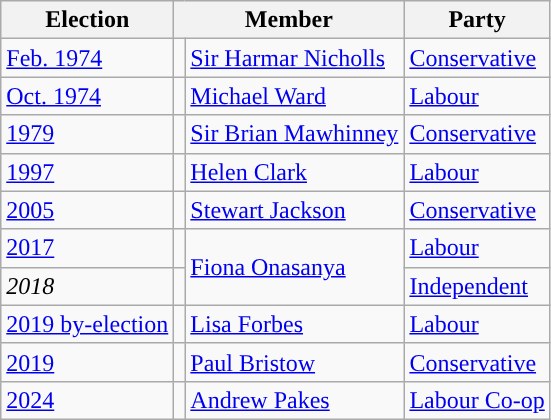<table class="wikitable">
<tr>
<th>Election</th>
<th colspan="2">Member</th>
<th>Party</th>
</tr>
<tr>
<td><a href='#'>Feb. 1974</a></td>
<td style="color:inherit;background-color: "></td>
<td><a href='#'>Sir Harmar Nicholls</a></td>
<td><a href='#'>Conservative</a></td>
</tr>
<tr>
<td><a href='#'>Oct. 1974</a></td>
<td style="color:inherit;background-color: "></td>
<td><a href='#'>Michael Ward</a></td>
<td><a href='#'>Labour</a></td>
</tr>
<tr>
<td><a href='#'>1979</a></td>
<td style="color:inherit;background-color: "></td>
<td><a href='#'>Sir Brian Mawhinney</a></td>
<td><a href='#'>Conservative</a></td>
</tr>
<tr>
<td><a href='#'>1997</a></td>
<td style="color:inherit;background-color: "></td>
<td><a href='#'>Helen Clark</a></td>
<td><a href='#'>Labour</a></td>
</tr>
<tr>
<td><a href='#'>2005</a></td>
<td style="color:inherit;background-color: "></td>
<td><a href='#'>Stewart Jackson</a></td>
<td><a href='#'>Conservative</a></td>
</tr>
<tr>
<td><a href='#'>2017</a></td>
<td style="color:inherit;background-color: "></td>
<td rowspan="2"><a href='#'>Fiona Onasanya</a></td>
<td><a href='#'>Labour</a></td>
</tr>
<tr>
<td><em>2018</em></td>
<td style="color:inherit;background-color: "></td>
<td><a href='#'>Independent</a></td>
</tr>
<tr>
<td><a href='#'>2019 by-election</a></td>
<td style="color:inherit;background-color: "></td>
<td><a href='#'>Lisa Forbes</a></td>
<td><a href='#'>Labour</a></td>
</tr>
<tr>
<td><a href='#'>2019</a></td>
<td style="color:inherit;background-color: "></td>
<td><a href='#'>Paul Bristow</a></td>
<td><a href='#'>Conservative</a></td>
</tr>
<tr>
<td><a href='#'>2024</a></td>
<td style="color:inherit;background-color: "></td>
<td><a href='#'>Andrew Pakes</a></td>
<td><a href='#'>Labour Co-op</a></td>
</tr>
</table>
